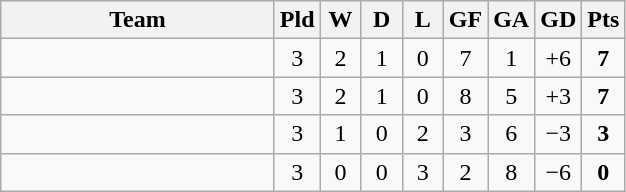<table class="wikitable" style="text-align: center;">
<tr>
<th width=175>Team</th>
<th width=20>Pld</th>
<th width=20>W</th>
<th width=20>D</th>
<th width=20>L</th>
<th width=20>GF</th>
<th width=20>GA</th>
<th width=20>GD</th>
<th width=20>Pts</th>
</tr>
<tr>
<td style="text-align:left;"></td>
<td>3</td>
<td>2</td>
<td>1</td>
<td>0</td>
<td>7</td>
<td>1</td>
<td>+6</td>
<td><strong>7</strong></td>
</tr>
<tr>
<td style="text-align:left;"></td>
<td>3</td>
<td>2</td>
<td>1</td>
<td>0</td>
<td>8</td>
<td>5</td>
<td>+3</td>
<td><strong>7</strong></td>
</tr>
<tr>
<td style="text-align:left;"></td>
<td>3</td>
<td>1</td>
<td>0</td>
<td>2</td>
<td>3</td>
<td>6</td>
<td>−3</td>
<td><strong>3</strong></td>
</tr>
<tr>
<td style="text-align:left;"></td>
<td>3</td>
<td>0</td>
<td>0</td>
<td>3</td>
<td>2</td>
<td>8</td>
<td>−6</td>
<td><strong>0</strong></td>
</tr>
</table>
